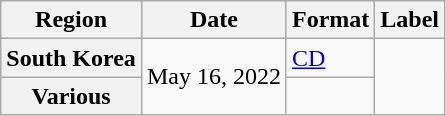<table class="wikitable plainrowheaders">
<tr>
<th scope="col">Region</th>
<th scope="col">Date</th>
<th scope="col">Format</th>
<th scope="col">Label</th>
</tr>
<tr>
<th scope="row">South Korea</th>
<td rowspan="2">May 16, 2022</td>
<td><a href='#'>CD</a></td>
<td rowspan="2"></td>
</tr>
<tr>
<th scope="row">Various </th>
<td></td>
</tr>
</table>
